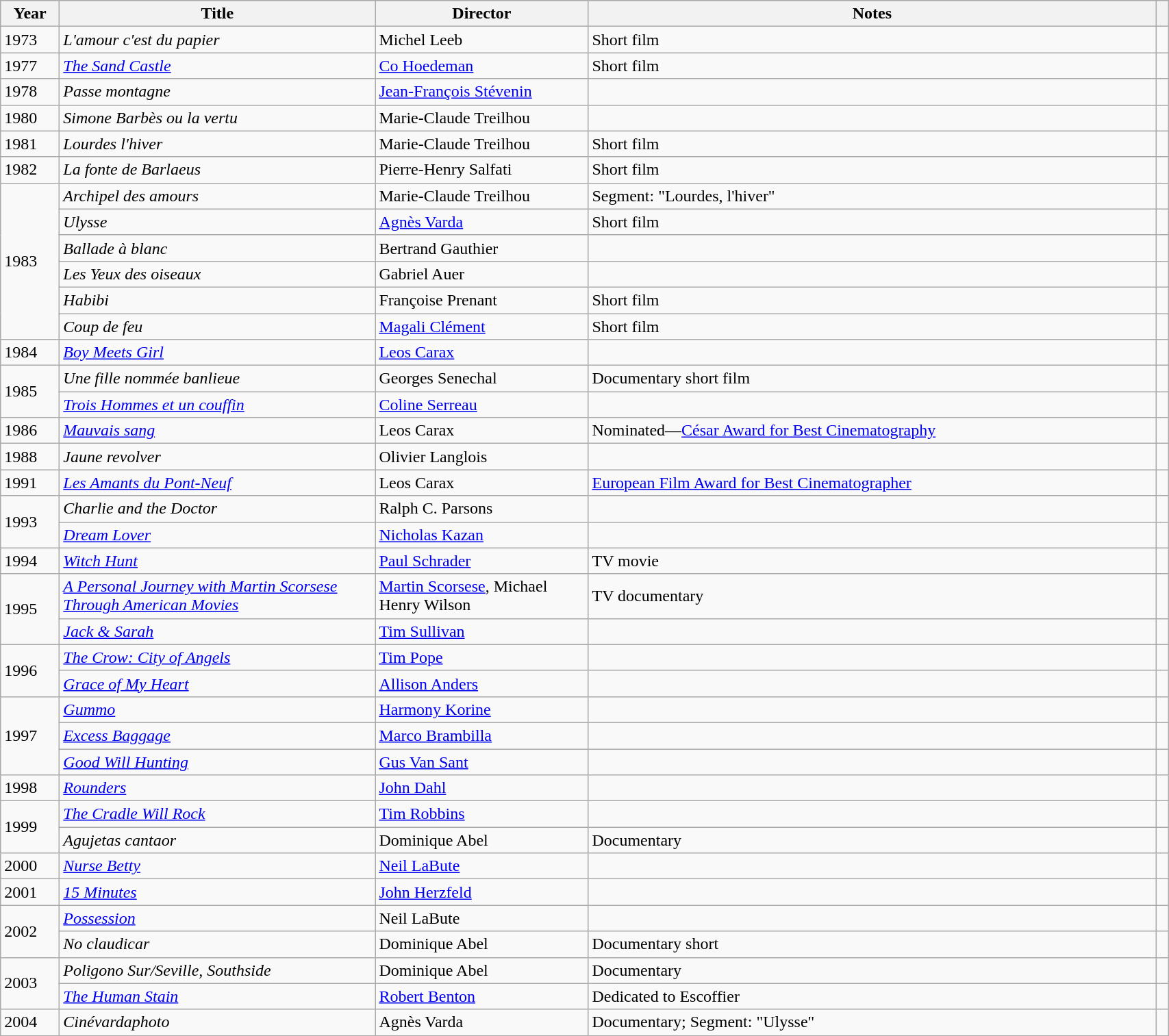<table class="wikitable sortable" width="90%">
<tr>
<th width="50px">Year</th>
<th width="300px">Title</th>
<th width="200px">Director</th>
<th class="unsortable">Notes</th>
<th></th>
</tr>
<tr>
<td>1973</td>
<td><em>L'amour c'est du papier</em></td>
<td>Michel Leeb</td>
<td>Short film</td>
<td></td>
</tr>
<tr>
<td>1977</td>
<td><em><a href='#'>The Sand Castle</a></em></td>
<td><a href='#'>Co Hoedeman</a></td>
<td>Short film</td>
<td></td>
</tr>
<tr>
<td>1978</td>
<td><em>Passe montagne</em></td>
<td><a href='#'>Jean-François Stévenin</a></td>
<td></td>
<td></td>
</tr>
<tr>
<td>1980</td>
<td><em>Simone Barbès ou la vertu</em></td>
<td>Marie-Claude Treilhou</td>
<td></td>
<td style="text-align:center;"></td>
</tr>
<tr>
<td>1981</td>
<td><em>Lourdes l'hiver</em></td>
<td>Marie-Claude Treilhou</td>
<td>Short film</td>
<td></td>
</tr>
<tr>
<td>1982</td>
<td><em>La fonte de Barlaeus</em></td>
<td>Pierre-Henry Salfati</td>
<td>Short film</td>
<td></td>
</tr>
<tr>
<td rowspan="6">1983</td>
<td><em>Archipel des amours</em></td>
<td>Marie-Claude Treilhou</td>
<td>Segment: "Lourdes, l'hiver"</td>
<td></td>
</tr>
<tr>
<td><em>Ulysse</em></td>
<td><a href='#'>Agnès Varda</a></td>
<td>Short film</td>
<td></td>
</tr>
<tr>
<td><em>Ballade à blanc</em></td>
<td>Bertrand Gauthier</td>
<td></td>
<td style="text-align:center;"></td>
</tr>
<tr>
<td><em>Les Yeux des oiseaux</em></td>
<td>Gabriel Auer</td>
<td></td>
<td style="text-align:center;"></td>
</tr>
<tr>
<td><em>Habibi</em></td>
<td>Françoise Prenant</td>
<td>Short film</td>
<td></td>
</tr>
<tr>
<td><em>Coup de feu</em></td>
<td><a href='#'>Magali Clément</a></td>
<td>Short film</td>
<td></td>
</tr>
<tr>
<td>1984</td>
<td><em><a href='#'>Boy Meets Girl</a></em></td>
<td><a href='#'>Leos Carax</a></td>
<td></td>
<td style="text-align:center;"></td>
</tr>
<tr>
<td rowspan="2">1985</td>
<td><em>Une fille nommée banlieue</em></td>
<td>Georges Senechal</td>
<td>Documentary short film</td>
<td></td>
</tr>
<tr>
<td><em><a href='#'>Trois Hommes et un couffin</a></em></td>
<td><a href='#'>Coline Serreau</a></td>
<td></td>
<td style="text-align:center;"></td>
</tr>
<tr>
<td>1986</td>
<td><em><a href='#'>Mauvais sang</a></em></td>
<td>Leos Carax</td>
<td>Nominated—<a href='#'>César Award for Best Cinematography</a></td>
<td style="text-align:center;"></td>
</tr>
<tr>
<td>1988</td>
<td><em>Jaune revolver</em></td>
<td>Olivier Langlois</td>
<td></td>
<td></td>
</tr>
<tr>
<td>1991</td>
<td><em><a href='#'>Les Amants du Pont-Neuf</a></em></td>
<td>Leos Carax</td>
<td><a href='#'>European Film Award for Best Cinematographer</a></td>
<td style="text-align:center;"></td>
</tr>
<tr>
<td rowspan="2">1993</td>
<td><em>Charlie and the Doctor</em></td>
<td>Ralph C. Parsons</td>
<td></td>
<td style="text-align:center;"></td>
</tr>
<tr>
<td><em><a href='#'>Dream Lover</a></em></td>
<td><a href='#'>Nicholas Kazan</a></td>
<td></td>
<td></td>
</tr>
<tr>
<td>1994</td>
<td><em><a href='#'>Witch Hunt</a></em></td>
<td><a href='#'>Paul Schrader</a></td>
<td>TV movie</td>
<td style="text-align:center;"></td>
</tr>
<tr>
<td rowspan="2">1995</td>
<td><em><a href='#'>A Personal Journey with Martin Scorsese Through American Movies</a></em></td>
<td><a href='#'>Martin Scorsese</a>, Michael Henry Wilson</td>
<td>TV documentary</td>
<td style="text-align:center;"></td>
</tr>
<tr>
<td><em><a href='#'>Jack & Sarah</a></em></td>
<td><a href='#'>Tim Sullivan</a></td>
<td></td>
<td style="text-align:center;"></td>
</tr>
<tr>
<td rowspan="2">1996</td>
<td><em><a href='#'>The Crow: City of Angels</a></em></td>
<td><a href='#'>Tim Pope</a></td>
<td></td>
<td style="text-align:center;"></td>
</tr>
<tr>
<td><em><a href='#'>Grace of My Heart</a></em></td>
<td><a href='#'>Allison Anders</a></td>
<td></td>
<td style="text-align:center;"></td>
</tr>
<tr>
<td rowspan="3">1997</td>
<td><em><a href='#'>Gummo</a></em></td>
<td><a href='#'>Harmony Korine</a></td>
<td></td>
<td style="text-align:center;"></td>
</tr>
<tr>
<td><em><a href='#'>Excess Baggage</a></em></td>
<td><a href='#'>Marco Brambilla</a></td>
<td></td>
<td style="text-align:center;"></td>
</tr>
<tr>
<td><em><a href='#'>Good Will Hunting</a></em></td>
<td><a href='#'>Gus Van Sant</a></td>
<td></td>
<td style="text-align:center;"></td>
</tr>
<tr>
<td>1998</td>
<td><em><a href='#'>Rounders</a></em></td>
<td><a href='#'>John Dahl</a></td>
<td></td>
<td style="text-align:center;"></td>
</tr>
<tr>
<td rowspan="2">1999</td>
<td><em><a href='#'>The Cradle Will Rock</a></em></td>
<td><a href='#'>Tim Robbins</a></td>
<td></td>
<td style="text-align:center;"></td>
</tr>
<tr>
<td><em>Agujetas cantaor</em></td>
<td>Dominique Abel</td>
<td>Documentary</td>
<td></td>
</tr>
<tr>
<td>2000</td>
<td><em><a href='#'>Nurse Betty</a></em></td>
<td><a href='#'>Neil LaBute</a></td>
<td></td>
<td style="text-align:center;"></td>
</tr>
<tr>
<td>2001</td>
<td><em><a href='#'>15 Minutes</a></em></td>
<td><a href='#'>John Herzfeld</a></td>
<td></td>
<td style="text-align:center;"></td>
</tr>
<tr>
<td rowspan="2">2002</td>
<td><em><a href='#'>Possession</a></em></td>
<td>Neil LaBute</td>
<td></td>
<td style="text-align:center;"></td>
</tr>
<tr>
<td><em>No claudicar</em></td>
<td>Dominique Abel</td>
<td>Documentary short</td>
<td></td>
</tr>
<tr>
<td rowspan="2">2003</td>
<td><em>Poligono Sur/Seville, Southside</em></td>
<td>Dominique Abel</td>
<td>Documentary</td>
<td style="text-align:center;"></td>
</tr>
<tr>
<td><em><a href='#'>The Human Stain</a></em></td>
<td><a href='#'>Robert Benton</a></td>
<td>Dedicated to Escoffier</td>
<td style="text-align:center;"></td>
</tr>
<tr>
<td>2004</td>
<td><em>Cinévardaphoto</em></td>
<td>Agnès Varda</td>
<td>Documentary; Segment: "Ulysse"</td>
<td></td>
</tr>
</table>
